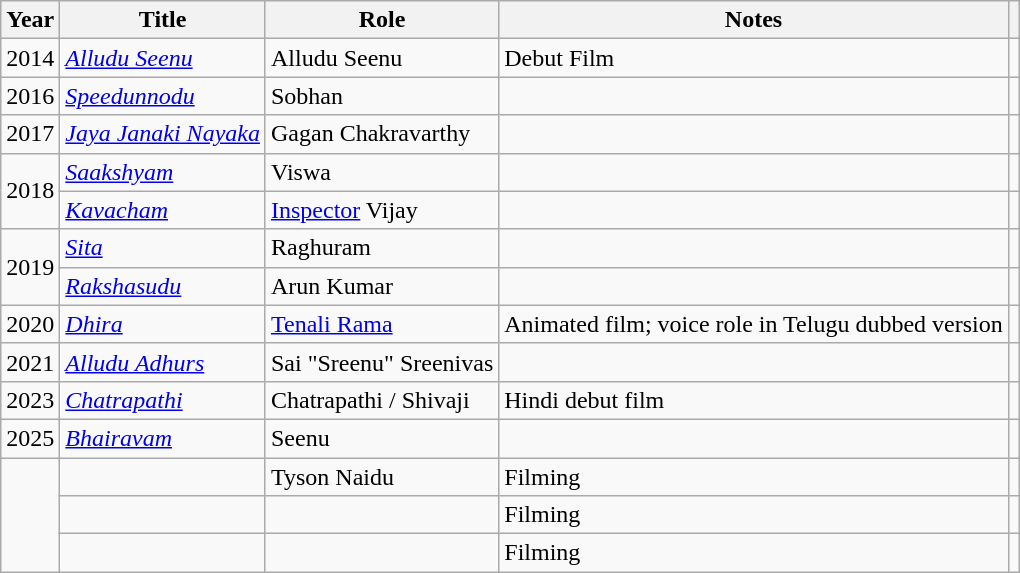<table class="wikitable sortable">
<tr>
<th>Year</th>
<th>Title</th>
<th>Role</th>
<th class="unsortable">Notes</th>
<th class="unsortable"></th>
</tr>
<tr>
<td rowspan="1">2014</td>
<td><em><a href='#'>Alludu Seenu</a></em></td>
<td>Alludu Seenu</td>
<td>Debut Film</td>
<td></td>
</tr>
<tr>
<td>2016</td>
<td><em><a href='#'>Speedunnodu</a></em></td>
<td>Sobhan</td>
<td></td>
<td></td>
</tr>
<tr>
<td>2017</td>
<td><em><a href='#'>Jaya Janaki Nayaka</a></em></td>
<td>Gagan Chakravarthy</td>
<td></td>
<td></td>
</tr>
<tr>
<td rowspan="2">2018</td>
<td><em><a href='#'>Saakshyam</a></em></td>
<td>Viswa</td>
<td></td>
<td></td>
</tr>
<tr>
<td><em><a href='#'>Kavacham</a></em></td>
<td><a href='#'>Inspector</a> Vijay</td>
<td></td>
<td></td>
</tr>
<tr>
<td rowspan="2">2019</td>
<td><em><a href='#'>Sita</a></em></td>
<td>Raghuram</td>
<td></td>
<td></td>
</tr>
<tr>
<td><em><a href='#'>Rakshasudu</a></em></td>
<td>Arun Kumar</td>
<td></td>
<td></td>
</tr>
<tr>
<td>2020</td>
<td><em><a href='#'>Dhira</a></em></td>
<td><a href='#'>Tenali Rama</a></td>
<td>Animated film; voice role in Telugu dubbed version</td>
<td></td>
</tr>
<tr>
<td>2021</td>
<td><em><a href='#'>Alludu Adhurs</a></em></td>
<td>Sai "Sreenu" Sreenivas</td>
<td></td>
<td></td>
</tr>
<tr>
<td>2023</td>
<td><em><a href='#'>Chatrapathi</a></em></td>
<td>Chatrapathi / Shivaji</td>
<td>Hindi debut film</td>
<td></td>
</tr>
<tr>
<td>2025</td>
<td><em><a href='#'>Bhairavam</a></em></td>
<td>Seenu</td>
<td></td>
<td></td>
</tr>
<tr>
<td rowspan="3"></td>
<td></td>
<td>Tyson Naidu</td>
<td>Filming</td>
<td></td>
</tr>
<tr>
<td></td>
<td></td>
<td>Filming</td>
</tr>
<tr>
<td></td>
<td></td>
<td>Filming</td>
<td></td>
</tr>
</table>
